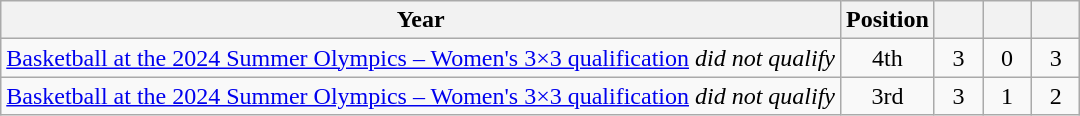<table class="wikitable" style="text-align: center;">
<tr>
<th>Year</th>
<th>Position</th>
<th width=25px></th>
<th width=25px></th>
<th width=25px></th>
</tr>
<tr>
<td style="text-align:left;"><a href='#'>Basketball at the 2024 Summer Olympics – Women's 3×3 qualification</a> <em>did not qualify</em></td>
<td>4th</td>
<td>3</td>
<td>0</td>
<td>3</td>
</tr>
<tr>
<td style="text-align:left;"><a href='#'>Basketball at the 2024 Summer Olympics – Women's 3×3 qualification</a> <em>did not qualify</em></td>
<td>3rd</td>
<td>3</td>
<td>1</td>
<td>2</td>
</tr>
</table>
